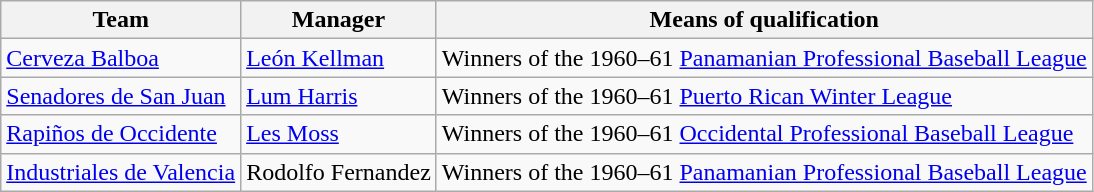<table class="wikitable">
<tr>
<th>Team</th>
<th>Manager</th>
<th>Means of qualification</th>
</tr>
<tr>
<td> <a href='#'>Cerveza Balboa</a></td>
<td> <a href='#'>León Kellman</a></td>
<td>Winners of the 1960–61 <a href='#'>Panamanian Professional Baseball League</a></td>
</tr>
<tr>
<td> <a href='#'>Senadores de San Juan</a></td>
<td> <a href='#'>Lum Harris</a></td>
<td>Winners of the 1960–61 <a href='#'>Puerto Rican Winter League</a></td>
</tr>
<tr>
<td> <a href='#'>Rapiños de Occidente</a></td>
<td> <a href='#'>Les Moss</a></td>
<td>Winners of the 1960–61 <a href='#'>Occidental Professional Baseball League</a></td>
</tr>
<tr>
<td> <a href='#'>Industriales de Valencia</a></td>
<td> Rodolfo Fernandez</td>
<td>Winners of the 1960–61 <a href='#'>Panamanian Professional Baseball League</a></td>
</tr>
</table>
